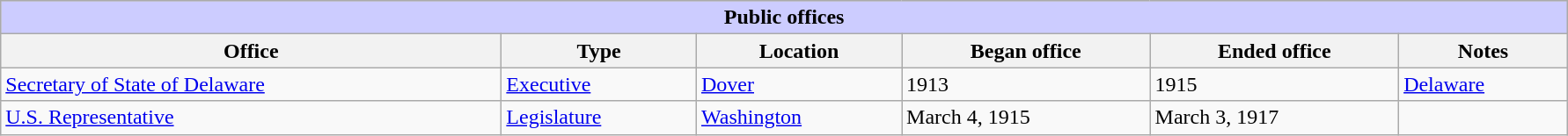<table class=wikitable style="width: 94%" style="text-align: center;" align="center">
<tr bgcolor=#cccccc>
<th colspan=7 style="background: #ccccff;">Public offices</th>
</tr>
<tr>
<th><strong>Office</strong></th>
<th><strong>Type</strong></th>
<th><strong>Location</strong></th>
<th><strong>Began office</strong></th>
<th><strong>Ended office</strong></th>
<th><strong>Notes</strong></th>
</tr>
<tr>
<td><a href='#'>Secretary of State of Delaware</a></td>
<td><a href='#'>Executive</a></td>
<td><a href='#'>Dover</a></td>
<td>1913</td>
<td>1915</td>
<td><a href='#'>Delaware</a></td>
</tr>
<tr>
<td><a href='#'>U.S. Representative</a></td>
<td><a href='#'>Legislature</a></td>
<td><a href='#'>Washington</a></td>
<td>March 4, 1915</td>
<td>March 3, 1917</td>
<td></td>
</tr>
</table>
